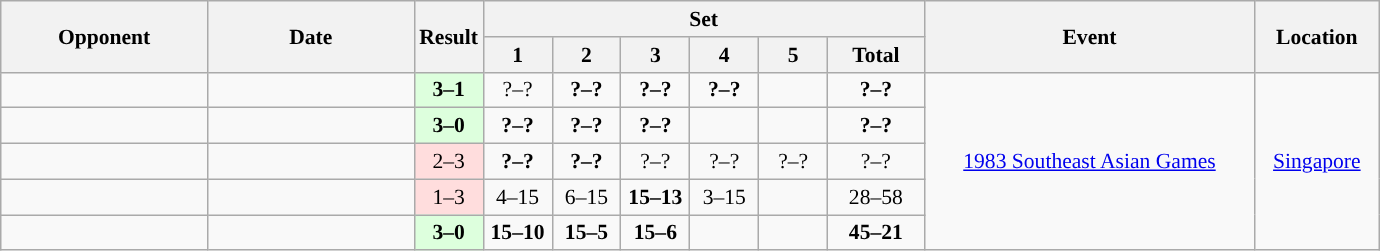<table class="wikitable" style="font-size: 90%">
<tr>
<th rowspan=2 width=15%>Opponent</th>
<th rowspan=2 width=15%>Date</th>
<th rowspan=2 width=5%>Result</th>
<th colspan=6>Set</th>
<th rowspan=2 width=24%>Event</th>
<th rowspan=2 width=16%>Location</th>
</tr>
<tr>
<th width=5%>1</th>
<th width=5%>2</th>
<th width=5%>3</th>
<th width=5%>4</th>
<th width=5%>5</th>
<th width=7%>Total</th>
</tr>
<tr style="text-align:center;">
<td style="text-align:left;"></td>
<td></td>
<td style="background:#ddffdd;"><strong>3–1</strong></td>
<td>?–?</td>
<td><strong>?–?</strong></td>
<td><strong>?–?</strong></td>
<td><strong>?–?</strong></td>
<td></td>
<td><strong>?–?</strong></td>
<td rowspan=5><a href='#'>1983 Southeast Asian Games</a></td>
<td rowspan=5><a href='#'>Singapore</a></td>
</tr>
<tr style="text-align:center;">
<td style="text-align:left;"></td>
<td></td>
<td style="background:#ddffdd;"><strong>3–0</strong></td>
<td><strong>?–?</strong></td>
<td><strong>?–?</strong></td>
<td><strong>?–?</strong></td>
<td></td>
<td></td>
<td><strong>?–?</strong></td>
</tr>
<tr style="text-align:center;">
<td style="text-align:left;"></td>
<td></td>
<td style="background:#ffdddd;">2–3</td>
<td><strong>?–?</strong></td>
<td><strong>?–?</strong></td>
<td>?–?</td>
<td>?–?</td>
<td>?–?</td>
<td>?–?</td>
</tr>
<tr style="text-align:center;">
<td style="text-align:left;"></td>
<td></td>
<td style="background:#ffdddd;">1–3</td>
<td>4–15</td>
<td>6–15</td>
<td><strong>15–13</strong></td>
<td>3–15</td>
<td></td>
<td>28–58</td>
</tr>
<tr style="text-align:center;">
<td style="text-align:left;"></td>
<td></td>
<td style="background:#ddffdd;"><strong>3–0</strong></td>
<td><strong>15–10</strong></td>
<td><strong>15–5</strong></td>
<td><strong>15–6</strong></td>
<td></td>
<td></td>
<td><strong>45–21</strong></td>
</tr>
</table>
